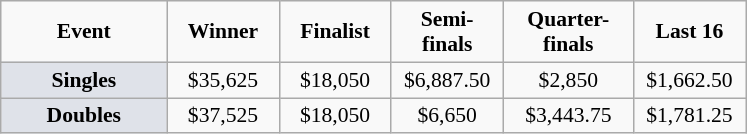<table class="wikitable" style="font-size:90%; text-align:center">
<tr>
<td width="104px"><strong>Event</strong></td>
<td width="68px"><strong>Winner</strong></td>
<td width="68px"><strong>Finalist</strong></td>
<td width="68px"><strong>Semi-finals</strong></td>
<td width="80px"><strong>Quarter-finals</strong></td>
<td width="68px"><strong>Last 16</strong></td>
</tr>
<tr>
<td bgcolor="#dfe2e9"><strong>Singles</strong></td>
<td>$35,625</td>
<td>$18,050</td>
<td>$6,887.50</td>
<td>$2,850</td>
<td>$1,662.50</td>
</tr>
<tr>
<td bgcolor="#dfe2e9"><strong>Doubles</strong></td>
<td>$37,525</td>
<td>$18,050</td>
<td>$6,650</td>
<td>$3,443.75</td>
<td>$1,781.25</td>
</tr>
</table>
